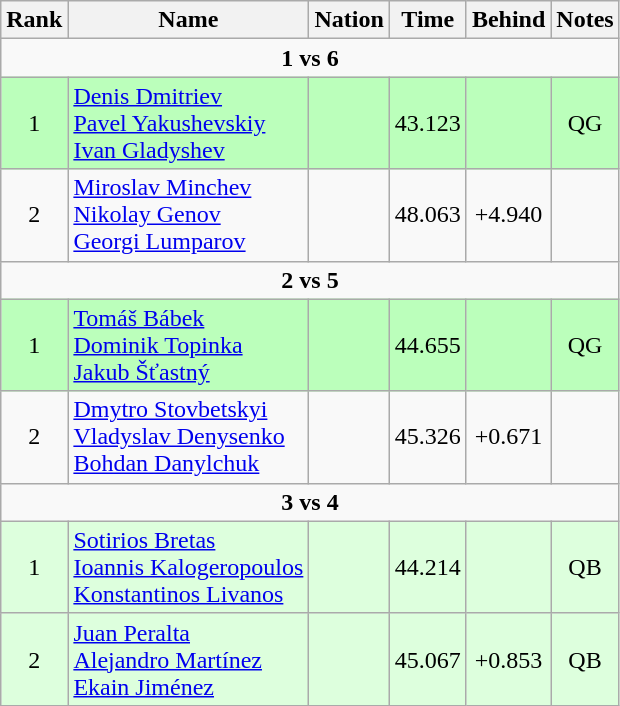<table class="wikitable" style="text-align:center">
<tr>
<th>Rank</th>
<th>Name</th>
<th>Nation</th>
<th>Time</th>
<th>Behind</th>
<th>Notes</th>
</tr>
<tr>
<td colspan="6"><strong>1 vs 6</strong></td>
</tr>
<tr bgcolor=bbffbb>
<td>1</td>
<td align=left><a href='#'>Denis Dmitriev</a><br><a href='#'>Pavel Yakushevskiy</a><br><a href='#'>Ivan Gladyshev</a></td>
<td align=left></td>
<td>43.123</td>
<td></td>
<td>QG</td>
</tr>
<tr>
<td>2</td>
<td align=left><a href='#'>Miroslav Minchev</a><br><a href='#'>Nikolay Genov</a><br><a href='#'>Georgi Lumparov</a></td>
<td align=left></td>
<td>48.063</td>
<td>+4.940</td>
<td></td>
</tr>
<tr>
<td colspan="6"><strong>2 vs 5</strong></td>
</tr>
<tr bgcolor=bbffbb>
<td>1</td>
<td align=left><a href='#'>Tomáš Bábek</a><br><a href='#'>Dominik Topinka</a><br><a href='#'>Jakub Šťastný</a></td>
<td align=left></td>
<td>44.655</td>
<td></td>
<td>QG</td>
</tr>
<tr>
<td>2</td>
<td align=left><a href='#'>Dmytro Stovbetskyi</a><br><a href='#'>Vladyslav Denysenko</a><br><a href='#'>Bohdan Danylchuk</a></td>
<td align=left></td>
<td>45.326</td>
<td>+0.671</td>
<td></td>
</tr>
<tr>
<td colspan="6"><strong>3 vs 4</strong></td>
</tr>
<tr bgcolor=ddffdd>
<td>1</td>
<td align=left><a href='#'>Sotirios Bretas</a><br><a href='#'>Ioannis Kalogeropoulos</a><br><a href='#'>Konstantinos Livanos</a></td>
<td align=left></td>
<td>44.214</td>
<td></td>
<td>QB</td>
</tr>
<tr bgcolor=ddffdd>
<td>2</td>
<td align=left><a href='#'>Juan Peralta</a><br><a href='#'>Alejandro Martínez</a><br><a href='#'>Ekain Jiménez</a></td>
<td align=left></td>
<td>45.067</td>
<td>+0.853</td>
<td>QB</td>
</tr>
</table>
